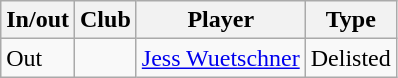<table class="wikitable plainrowheaders">
<tr>
<th scope="col"><strong>In/out</strong></th>
<th scope="col"><strong>Club</strong></th>
<th scope="col"><strong>Player</strong></th>
<th scope="col"><strong>Type</strong></th>
</tr>
<tr>
<td>Out</td>
<td></td>
<td><a href='#'>Jess Wuetschner</a></td>
<td>Delisted</td>
</tr>
</table>
